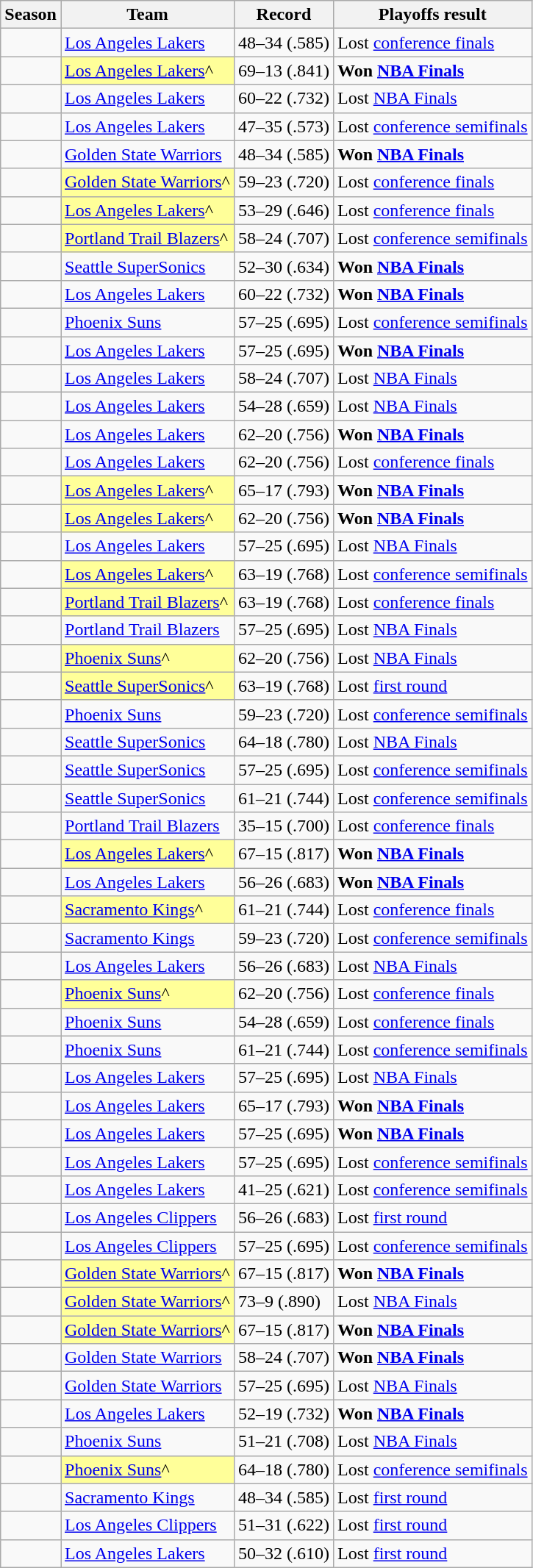<table class="wikitable sortable">
<tr>
<th>Season</th>
<th>Team</th>
<th>Record</th>
<th>Playoffs result</th>
</tr>
<tr>
<td></td>
<td><a href='#'>Los Angeles Lakers</a></td>
<td> 48–34 (.585)</td>
<td>Lost <a href='#'>conference finals</a></td>
</tr>
<tr>
<td></td>
<td bgcolor=#FFFF99><a href='#'>Los Angeles Lakers</a>^</td>
<td> 69–13 (.841)</td>
<td><strong>Won <a href='#'>NBA Finals</a></strong></td>
</tr>
<tr>
<td></td>
<td><a href='#'>Los Angeles Lakers</a></td>
<td> 60–22 (.732)</td>
<td>Lost <a href='#'>NBA Finals</a></td>
</tr>
<tr>
<td></td>
<td><a href='#'>Los Angeles Lakers</a></td>
<td> 47–35 (.573)</td>
<td>Lost <a href='#'>conference semifinals</a></td>
</tr>
<tr>
<td></td>
<td><a href='#'>Golden State Warriors</a></td>
<td> 48–34 (.585)</td>
<td><strong>Won <a href='#'>NBA Finals</a></strong></td>
</tr>
<tr>
<td></td>
<td bgcolor=#FFFF99><a href='#'>Golden State Warriors</a>^</td>
<td> 59–23 (.720)</td>
<td>Lost <a href='#'>conference finals</a></td>
</tr>
<tr>
<td></td>
<td bgcolor=#FFFF99><a href='#'>Los Angeles Lakers</a>^</td>
<td> 53–29 (.646)</td>
<td>Lost <a href='#'>conference finals</a></td>
</tr>
<tr>
<td></td>
<td bgcolor=#FFFF99><a href='#'>Portland Trail Blazers</a>^</td>
<td> 58–24 (.707)</td>
<td>Lost <a href='#'>conference semifinals</a></td>
</tr>
<tr>
<td></td>
<td><a href='#'>Seattle SuperSonics</a></td>
<td> 52–30 (.634)</td>
<td><strong>Won <a href='#'>NBA Finals</a></strong></td>
</tr>
<tr>
<td></td>
<td><a href='#'>Los Angeles Lakers</a></td>
<td> 60–22 (.732)</td>
<td><strong>Won <a href='#'>NBA Finals</a></strong></td>
</tr>
<tr>
<td></td>
<td><a href='#'>Phoenix Suns</a></td>
<td> 57–25 (.695)</td>
<td>Lost <a href='#'>conference semifinals</a></td>
</tr>
<tr>
<td></td>
<td><a href='#'>Los Angeles Lakers</a></td>
<td> 57–25 (.695)</td>
<td><strong>Won <a href='#'>NBA Finals</a></strong></td>
</tr>
<tr>
<td></td>
<td><a href='#'>Los Angeles Lakers</a></td>
<td> 58–24 (.707)</td>
<td>Lost <a href='#'>NBA Finals</a></td>
</tr>
<tr>
<td></td>
<td><a href='#'>Los Angeles Lakers</a></td>
<td> 54–28 (.659)</td>
<td>Lost <a href='#'>NBA Finals</a></td>
</tr>
<tr>
<td></td>
<td><a href='#'>Los Angeles Lakers</a></td>
<td> 62–20 (.756)</td>
<td><strong>Won <a href='#'>NBA Finals</a></strong></td>
</tr>
<tr>
<td></td>
<td><a href='#'>Los Angeles Lakers</a></td>
<td> 62–20 (.756)</td>
<td>Lost <a href='#'>conference finals</a></td>
</tr>
<tr>
<td></td>
<td bgcolor=#FFFF99><a href='#'>Los Angeles Lakers</a>^</td>
<td> 65–17 (.793)</td>
<td><strong>Won <a href='#'>NBA Finals</a></strong></td>
</tr>
<tr>
<td></td>
<td bgcolor=#FFFF99><a href='#'>Los Angeles Lakers</a>^</td>
<td> 62–20 (.756)</td>
<td><strong>Won <a href='#'>NBA Finals</a></strong></td>
</tr>
<tr>
<td></td>
<td><a href='#'>Los Angeles Lakers</a></td>
<td> 57–25 (.695)</td>
<td>Lost <a href='#'>NBA Finals</a></td>
</tr>
<tr>
<td></td>
<td bgcolor=#FFFF99><a href='#'>Los Angeles Lakers</a>^</td>
<td> 63–19 (.768)</td>
<td>Lost <a href='#'>conference semifinals</a></td>
</tr>
<tr>
<td></td>
<td bgcolor=#FFFF99><a href='#'>Portland Trail Blazers</a>^</td>
<td> 63–19 (.768)</td>
<td>Lost <a href='#'>conference finals</a></td>
</tr>
<tr>
<td></td>
<td><a href='#'>Portland Trail Blazers</a></td>
<td> 57–25 (.695)</td>
<td>Lost <a href='#'>NBA Finals</a></td>
</tr>
<tr>
<td></td>
<td bgcolor=#FFFF99><a href='#'>Phoenix Suns</a>^</td>
<td> 62–20 (.756)</td>
<td>Lost <a href='#'>NBA Finals</a></td>
</tr>
<tr>
<td></td>
<td bgcolor=#FFFF99><a href='#'>Seattle SuperSonics</a>^</td>
<td> 63–19 (.768)</td>
<td>Lost <a href='#'>first round</a></td>
</tr>
<tr>
<td></td>
<td><a href='#'>Phoenix Suns</a></td>
<td> 59–23 (.720)</td>
<td>Lost <a href='#'>conference semifinals</a></td>
</tr>
<tr>
<td></td>
<td><a href='#'>Seattle SuperSonics</a></td>
<td> 64–18 (.780)</td>
<td>Lost <a href='#'>NBA Finals</a></td>
</tr>
<tr>
<td></td>
<td><a href='#'>Seattle SuperSonics</a></td>
<td> 57–25 (.695)</td>
<td>Lost <a href='#'>conference semifinals</a></td>
</tr>
<tr>
<td></td>
<td><a href='#'>Seattle SuperSonics</a></td>
<td> 61–21 (.744)</td>
<td>Lost <a href='#'>conference semifinals</a></td>
</tr>
<tr>
<td></td>
<td><a href='#'>Portland Trail Blazers</a></td>
<td> 35–15 (.700)</td>
<td>Lost <a href='#'>conference finals</a></td>
</tr>
<tr>
<td></td>
<td bgcolor=#FFFF99><a href='#'>Los Angeles Lakers</a>^</td>
<td> 67–15 (.817)</td>
<td><strong>Won <a href='#'>NBA Finals</a></strong></td>
</tr>
<tr>
<td></td>
<td><a href='#'>Los Angeles Lakers</a></td>
<td> 56–26 (.683)</td>
<td><strong>Won <a href='#'>NBA Finals</a></strong></td>
</tr>
<tr>
<td></td>
<td bgcolor=#FFFF99><a href='#'>Sacramento Kings</a>^</td>
<td> 61–21 (.744)</td>
<td>Lost <a href='#'>conference finals</a></td>
</tr>
<tr>
<td></td>
<td><a href='#'>Sacramento Kings</a></td>
<td> 59–23 (.720)</td>
<td>Lost <a href='#'>conference semifinals</a></td>
</tr>
<tr>
<td></td>
<td><a href='#'>Los Angeles Lakers</a></td>
<td> 56–26 (.683)</td>
<td>Lost <a href='#'>NBA Finals</a></td>
</tr>
<tr>
<td></td>
<td bgcolor=#FFFF99><a href='#'>Phoenix Suns</a>^</td>
<td> 62–20 (.756)</td>
<td>Lost <a href='#'>conference finals</a></td>
</tr>
<tr>
<td></td>
<td><a href='#'>Phoenix Suns</a></td>
<td> 54–28 (.659)</td>
<td>Lost <a href='#'>conference finals</a></td>
</tr>
<tr>
<td></td>
<td><a href='#'>Phoenix Suns</a></td>
<td> 61–21 (.744)</td>
<td>Lost <a href='#'>conference semifinals</a></td>
</tr>
<tr>
<td></td>
<td><a href='#'>Los Angeles Lakers</a></td>
<td> 57–25 (.695)</td>
<td>Lost <a href='#'>NBA Finals</a></td>
</tr>
<tr>
<td></td>
<td><a href='#'>Los Angeles Lakers</a></td>
<td> 65–17 (.793)</td>
<td><strong>Won <a href='#'>NBA Finals</a></strong></td>
</tr>
<tr>
<td></td>
<td><a href='#'>Los Angeles Lakers</a></td>
<td> 57–25 (.695)</td>
<td><strong>Won <a href='#'>NBA Finals</a></strong></td>
</tr>
<tr>
<td></td>
<td><a href='#'>Los Angeles Lakers</a></td>
<td> 57–25 (.695)</td>
<td>Lost <a href='#'>conference semifinals</a></td>
</tr>
<tr>
<td></td>
<td><a href='#'>Los Angeles Lakers</a></td>
<td> 41–25 (.621)</td>
<td>Lost <a href='#'>conference semifinals</a></td>
</tr>
<tr>
<td></td>
<td><a href='#'>Los Angeles Clippers</a></td>
<td> 56–26 (.683)</td>
<td>Lost <a href='#'>first round</a></td>
</tr>
<tr>
<td></td>
<td><a href='#'>Los Angeles Clippers</a></td>
<td> 57–25 (.695)</td>
<td>Lost <a href='#'>conference semifinals</a></td>
</tr>
<tr>
<td></td>
<td bgcolor=#FFFF99><a href='#'>Golden State Warriors</a>^</td>
<td> 67–15 (.817)</td>
<td><strong>Won <a href='#'>NBA Finals</a></strong></td>
</tr>
<tr>
<td></td>
<td bgcolor=#FFFF99><a href='#'>Golden State Warriors</a>^</td>
<td> 73–9 (.890)</td>
<td>Lost <a href='#'>NBA Finals</a></td>
</tr>
<tr>
<td></td>
<td bgcolor=#FFFF99><a href='#'>Golden State Warriors</a>^</td>
<td> 67–15 (.817)</td>
<td><strong>Won <a href='#'>NBA Finals</a></strong></td>
</tr>
<tr>
<td></td>
<td><a href='#'>Golden State Warriors</a></td>
<td> 58–24 (.707)</td>
<td><strong>Won <a href='#'>NBA Finals</a></strong></td>
</tr>
<tr>
<td></td>
<td><a href='#'>Golden State Warriors</a></td>
<td> 57–25 (.695)</td>
<td>Lost <a href='#'>NBA Finals</a></td>
</tr>
<tr>
<td></td>
<td><a href='#'>Los Angeles Lakers</a></td>
<td> 52–19 (.732)</td>
<td><strong>Won <a href='#'>NBA Finals</a></strong></td>
</tr>
<tr>
<td></td>
<td><a href='#'>Phoenix Suns</a></td>
<td> 51–21 (.708)</td>
<td>Lost <a href='#'>NBA Finals</a></td>
</tr>
<tr>
<td></td>
<td bgcolor=#FFFF99><a href='#'>Phoenix Suns</a>^</td>
<td> 64–18 (.780)</td>
<td>Lost <a href='#'>conference semifinals</a></td>
</tr>
<tr>
<td></td>
<td><a href='#'>Sacramento Kings</a></td>
<td> 48–34 (.585)</td>
<td>Lost <a href='#'>first round</a></td>
</tr>
<tr>
<td></td>
<td><a href='#'>Los Angeles Clippers</a></td>
<td> 51–31 (.622)</td>
<td>Lost <a href='#'>first round</a></td>
</tr>
<tr>
<td></td>
<td><a href='#'>Los Angeles Lakers</a></td>
<td> 50–32 (.610)</td>
<td>Lost <a href='#'>first round</a></td>
</tr>
</table>
